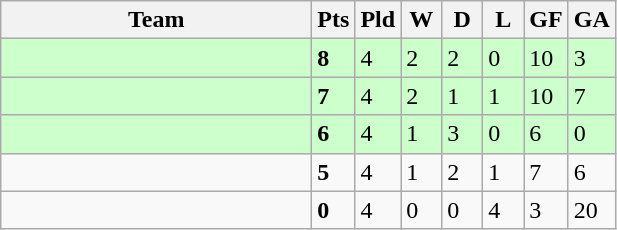<table class="wikitable">
<tr>
<th width=200>Team</th>
<th width=20>Pts</th>
<th width=20>Pld</th>
<th width=20>W</th>
<th width=20>D</th>
<th width=20>L</th>
<th width=20>GF</th>
<th width=20>GA</th>
</tr>
<tr style="background:#ccffcc">
<td style="text-align:left"></td>
<td><strong>8</strong></td>
<td>4</td>
<td>2</td>
<td>2</td>
<td>0</td>
<td>10</td>
<td>3</td>
</tr>
<tr style="background:#ccffcc">
<td style="text-align:left"></td>
<td><strong>7</strong></td>
<td>4</td>
<td>2</td>
<td>1</td>
<td>1</td>
<td>10</td>
<td>7</td>
</tr>
<tr style="background:#ccffcc">
<td style="text-align:left"></td>
<td><strong>6</strong></td>
<td>4</td>
<td>1</td>
<td>3</td>
<td>0</td>
<td>6</td>
<td>0</td>
</tr>
<tr>
<td style="text-align:left"></td>
<td><strong>5</strong></td>
<td>4</td>
<td>1</td>
<td>2</td>
<td>1</td>
<td>7</td>
<td>6</td>
</tr>
<tr>
<td style="text-align:left"></td>
<td><strong>0</strong></td>
<td>4</td>
<td>0</td>
<td>0</td>
<td>4</td>
<td>3</td>
<td>20</td>
</tr>
</table>
